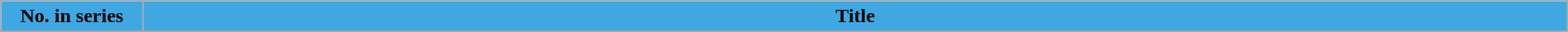<table class="wikitable plainrowheaders" style="width: 100%; margin: auto;">
<tr>
<th style="background: #3fa8e2" width="5%;">No. in series</th>
<th style="background: #3fa8e2" width="50%;">Title</th>
</tr>
<tr>
</tr>
</table>
